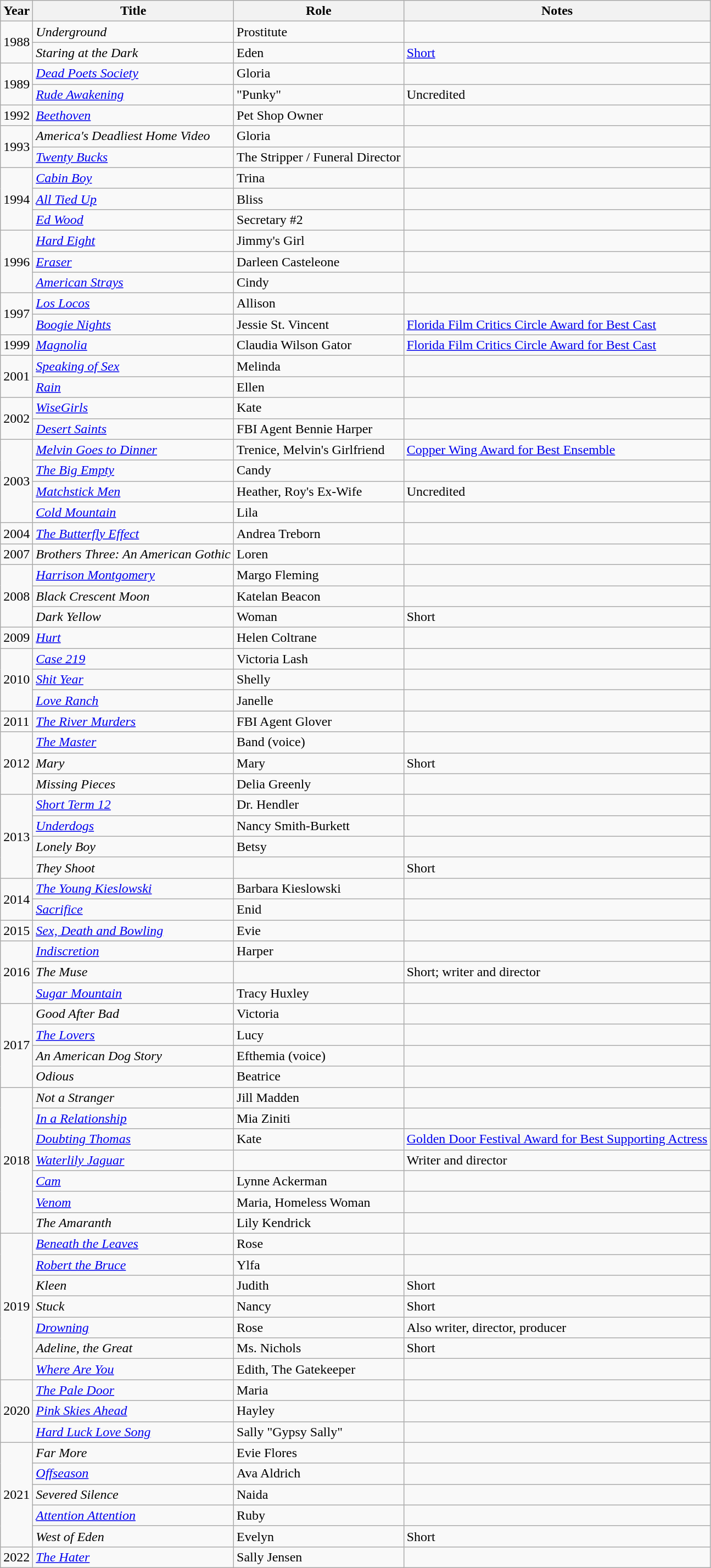<table class="wikitable sortable">
<tr>
<th>Year</th>
<th>Title</th>
<th>Role</th>
<th class="unsortable">Notes</th>
</tr>
<tr>
<td rowspan="2">1988</td>
<td><em>Underground</em></td>
<td>Prostitute</td>
</tr>
<tr>
<td><em>Staring at the Dark</em></td>
<td>Eden</td>
<td><a href='#'>Short</a></td>
</tr>
<tr>
<td rowspan="2">1989</td>
<td><em><a href='#'>Dead Poets Society</a></em></td>
<td>Gloria</td>
<td></td>
</tr>
<tr>
<td><em><a href='#'>Rude Awakening</a></em></td>
<td>"Punky"</td>
<td>Uncredited</td>
</tr>
<tr>
<td>1992</td>
<td><em><a href='#'>Beethoven</a></em></td>
<td>Pet Shop Owner</td>
<td></td>
</tr>
<tr>
<td rowspan="2">1993</td>
<td><em>America's Deadliest Home Video</em></td>
<td>Gloria</td>
<td></td>
</tr>
<tr>
<td><em><a href='#'>Twenty Bucks</a></em></td>
<td>The Stripper / Funeral Director</td>
<td></td>
</tr>
<tr>
<td rowspan="3">1994</td>
<td><em><a href='#'>Cabin Boy</a></em></td>
<td>Trina</td>
<td></td>
</tr>
<tr>
<td><em><a href='#'>All Tied Up</a></em></td>
<td>Bliss</td>
<td></td>
</tr>
<tr>
<td><em><a href='#'>Ed Wood</a></em></td>
<td>Secretary #2</td>
<td></td>
</tr>
<tr>
<td rowspan="3">1996</td>
<td><em><a href='#'>Hard Eight</a></em></td>
<td>Jimmy's Girl</td>
<td></td>
</tr>
<tr>
<td><em><a href='#'>Eraser</a></em></td>
<td>Darleen Casteleone</td>
<td></td>
</tr>
<tr>
<td><em><a href='#'>American Strays</a></em></td>
<td>Cindy</td>
<td></td>
</tr>
<tr>
<td rowspan="2">1997</td>
<td><em><a href='#'>Los Locos</a></em></td>
<td>Allison</td>
<td></td>
</tr>
<tr>
<td><em><a href='#'>Boogie Nights</a></em></td>
<td>Jessie St. Vincent</td>
<td><a href='#'>Florida Film Critics Circle Award for Best Cast</a></td>
</tr>
<tr>
<td>1999</td>
<td><em><a href='#'>Magnolia</a></em></td>
<td>Claudia Wilson Gator</td>
<td><a href='#'>Florida Film Critics Circle Award for Best Cast</a></td>
</tr>
<tr>
<td rowspan="2">2001</td>
<td><em><a href='#'>Speaking of Sex</a></em></td>
<td>Melinda</td>
<td></td>
</tr>
<tr>
<td><em><a href='#'>Rain</a></em></td>
<td>Ellen</td>
<td></td>
</tr>
<tr>
<td rowspan="2">2002</td>
<td><em><a href='#'>WiseGirls</a></em></td>
<td>Kate</td>
<td></td>
</tr>
<tr>
<td><em><a href='#'>Desert Saints</a></em></td>
<td>FBI Agent Bennie Harper</td>
<td></td>
</tr>
<tr>
<td rowspan="4">2003</td>
<td><em><a href='#'>Melvin Goes to Dinner</a></em></td>
<td>Trenice, Melvin's Girlfriend</td>
<td><a href='#'>Copper Wing Award for Best Ensemble</a></td>
</tr>
<tr>
<td><em><a href='#'>The Big Empty</a></em></td>
<td>Candy</td>
<td></td>
</tr>
<tr>
<td><em><a href='#'>Matchstick Men</a></em></td>
<td>Heather, Roy's Ex-Wife</td>
<td>Uncredited</td>
</tr>
<tr>
<td><em><a href='#'>Cold Mountain</a></em></td>
<td>Lila</td>
<td></td>
</tr>
<tr>
<td>2004</td>
<td><em><a href='#'>The Butterfly Effect</a></em></td>
<td>Andrea Treborn</td>
<td></td>
</tr>
<tr>
<td>2007</td>
<td><em>Brothers Three: An American Gothic</em></td>
<td>Loren</td>
<td></td>
</tr>
<tr>
<td rowspan="3">2008</td>
<td><em><a href='#'>Harrison Montgomery</a></em></td>
<td>Margo Fleming</td>
<td></td>
</tr>
<tr>
<td><em>Black Crescent Moon</em></td>
<td>Katelan Beacon</td>
<td></td>
</tr>
<tr>
<td><em>Dark Yellow</em></td>
<td>Woman</td>
<td>Short</td>
</tr>
<tr>
<td>2009</td>
<td><em><a href='#'>Hurt</a></em></td>
<td>Helen Coltrane</td>
<td></td>
</tr>
<tr>
<td rowspan="3">2010</td>
<td><em><a href='#'>Case 219</a></em></td>
<td>Victoria Lash</td>
<td></td>
</tr>
<tr>
<td><em><a href='#'>Shit Year</a></em></td>
<td>Shelly</td>
<td></td>
</tr>
<tr>
<td><em><a href='#'>Love Ranch</a></em></td>
<td>Janelle</td>
<td></td>
</tr>
<tr>
<td>2011</td>
<td><em><a href='#'>The River Murders</a></em></td>
<td>FBI Agent Glover</td>
<td></td>
</tr>
<tr>
<td rowspan="3">2012</td>
<td><em><a href='#'>The Master</a></em></td>
<td>Band (voice)</td>
</tr>
<tr>
<td><em>Mary</em></td>
<td>Mary</td>
<td>Short</td>
</tr>
<tr>
<td><em>Missing Pieces</em></td>
<td>Delia Greenly</td>
<td></td>
</tr>
<tr>
<td rowspan="4">2013</td>
<td><em><a href='#'>Short Term 12</a></em></td>
<td>Dr. Hendler</td>
<td></td>
</tr>
<tr>
<td><em><a href='#'>Underdogs</a></em></td>
<td>Nancy Smith-Burkett</td>
<td></td>
</tr>
<tr>
<td><em>Lonely Boy</em></td>
<td>Betsy</td>
<td></td>
</tr>
<tr>
<td><em>They Shoot</em></td>
<td></td>
<td>Short</td>
</tr>
<tr>
<td rowspan="2">2014</td>
<td><em><a href='#'>The Young Kieslowski</a></em></td>
<td>Barbara Kieslowski</td>
<td></td>
</tr>
<tr>
<td><em><a href='#'>Sacrifice</a></em></td>
<td>Enid</td>
<td></td>
</tr>
<tr>
<td>2015</td>
<td><em><a href='#'>Sex, Death and Bowling</a></em></td>
<td>Evie</td>
<td></td>
</tr>
<tr>
<td rowspan="3">2016</td>
<td><em><a href='#'>Indiscretion</a></em></td>
<td>Harper</td>
<td></td>
</tr>
<tr>
<td><em>The Muse</em></td>
<td></td>
<td>Short; writer and director</td>
</tr>
<tr>
<td><em><a href='#'>Sugar Mountain</a></em></td>
<td>Tracy Huxley</td>
<td></td>
</tr>
<tr>
<td rowspan="4">2017</td>
<td><em>Good After Bad</em></td>
<td>Victoria</td>
</tr>
<tr>
<td><em><a href='#'>The Lovers</a></em></td>
<td>Lucy</td>
<td></td>
</tr>
<tr>
<td><em>An American Dog Story</em></td>
<td>Efthemia (voice)</td>
<td></td>
</tr>
<tr>
<td><em>Odious</em></td>
<td>Beatrice</td>
<td></td>
</tr>
<tr>
<td rowspan="7">2018</td>
<td><em>Not a Stranger</em></td>
<td>Jill Madden</td>
<td></td>
</tr>
<tr>
<td><em><a href='#'>In a Relationship</a></em></td>
<td>Mia Ziniti</td>
<td></td>
</tr>
<tr>
<td><em><a href='#'>Doubting Thomas</a></em></td>
<td>Kate</td>
<td><a href='#'>Golden Door Festival Award for Best Supporting Actress</a></td>
</tr>
<tr>
<td><em><a href='#'>Waterlily Jaguar</a></em></td>
<td></td>
<td>Writer and director</td>
</tr>
<tr>
<td><em><a href='#'>Cam</a></em></td>
<td>Lynne Ackerman</td>
<td></td>
</tr>
<tr>
<td><em><a href='#'>Venom</a></em></td>
<td>Maria, Homeless Woman</td>
<td></td>
</tr>
<tr>
<td><em>The Amaranth</em></td>
<td>Lily Kendrick</td>
<td></td>
</tr>
<tr>
<td rowspan="7">2019</td>
<td><em><a href='#'>Beneath the Leaves</a></em></td>
<td>Rose</td>
<td></td>
</tr>
<tr>
<td><em><a href='#'>Robert the Bruce</a></em></td>
<td>Ylfa</td>
<td></td>
</tr>
<tr>
<td><em>Kleen</em></td>
<td>Judith</td>
<td>Short</td>
</tr>
<tr>
<td><em>Stuck</em></td>
<td>Nancy</td>
<td>Short</td>
</tr>
<tr>
<td><em><a href='#'>Drowning</a></em></td>
<td>Rose</td>
<td>Also writer, director, producer</td>
</tr>
<tr>
<td><em>Adeline, the Great</em></td>
<td>Ms. Nichols</td>
<td>Short</td>
</tr>
<tr>
<td><em><a href='#'>Where Are You</a></em></td>
<td>Edith, The Gatekeeper</td>
<td></td>
</tr>
<tr>
<td rowspan="3">2020</td>
<td><em><a href='#'>The Pale Door</a></em></td>
<td>Maria</td>
<td></td>
</tr>
<tr>
<td><em><a href='#'>Pink Skies Ahead</a></em></td>
<td>Hayley</td>
<td></td>
</tr>
<tr>
<td><em><a href='#'>Hard Luck Love Song</a></em></td>
<td>Sally "Gypsy Sally"</td>
<td></td>
</tr>
<tr>
<td rowspan="5">2021</td>
<td><em>Far More</em></td>
<td>Evie Flores</td>
<td></td>
</tr>
<tr>
<td><em><a href='#'>Offseason</a></em></td>
<td>Ava Aldrich</td>
<td></td>
</tr>
<tr>
<td><em>Severed Silence</em></td>
<td>Naida</td>
<td></td>
</tr>
<tr>
<td><em><a href='#'>Attention Attention</a></em></td>
<td>Ruby</td>
<td></td>
</tr>
<tr>
<td><em>West of Eden</em></td>
<td>Evelyn</td>
<td>Short</td>
</tr>
<tr>
<td>2022</td>
<td><em><a href='#'>The Hater</a></em></td>
<td>Sally Jensen</td>
<td></td>
</tr>
</table>
